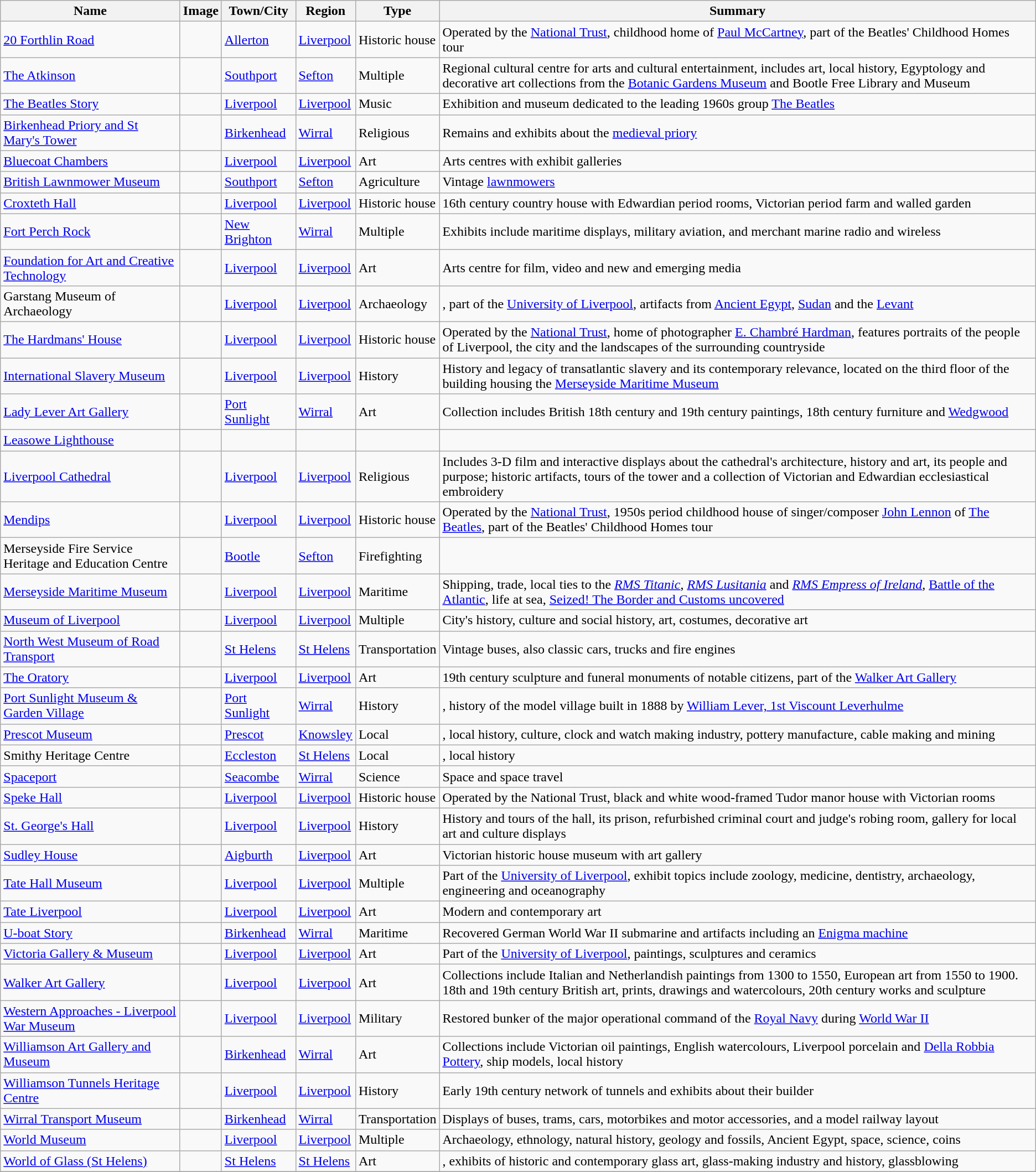<table class="wikitable sortable">
<tr>
<th>Name</th>
<th>Image</th>
<th>Town/City</th>
<th>Region</th>
<th>Type</th>
<th>Summary</th>
</tr>
<tr>
<td><a href='#'>20 Forthlin Road</a></td>
<td></td>
<td><a href='#'>Allerton</a></td>
<td><a href='#'>Liverpool</a></td>
<td>Historic house</td>
<td>Operated by the <a href='#'>National Trust</a>, childhood home of <a href='#'>Paul McCartney</a>, part of the Beatles' Childhood Homes tour</td>
</tr>
<tr>
<td><a href='#'>The Atkinson</a></td>
<td></td>
<td><a href='#'>Southport</a></td>
<td><a href='#'>Sefton</a></td>
<td>Multiple</td>
<td>Regional cultural centre for arts and cultural entertainment, includes art, local history, Egyptology and decorative art collections from the <a href='#'>Botanic Gardens Museum</a> and Bootle Free Library and Museum</td>
</tr>
<tr>
<td><a href='#'>The Beatles Story</a></td>
<td></td>
<td><a href='#'>Liverpool</a></td>
<td><a href='#'>Liverpool</a></td>
<td>Music</td>
<td>Exhibition and museum dedicated to the leading 1960s group <a href='#'>The Beatles</a></td>
</tr>
<tr>
<td><a href='#'>Birkenhead Priory and St Mary's Tower</a></td>
<td></td>
<td><a href='#'>Birkenhead</a></td>
<td><a href='#'>Wirral</a></td>
<td>Religious</td>
<td>Remains and exhibits about the <a href='#'>medieval priory</a></td>
</tr>
<tr>
<td><a href='#'>Bluecoat Chambers</a></td>
<td></td>
<td><a href='#'>Liverpool</a></td>
<td><a href='#'>Liverpool</a></td>
<td>Art</td>
<td>Arts centres with exhibit galleries</td>
</tr>
<tr>
<td><a href='#'>British Lawnmower Museum</a></td>
<td></td>
<td><a href='#'>Southport</a></td>
<td><a href='#'>Sefton</a></td>
<td>Agriculture</td>
<td>Vintage <a href='#'>lawnmowers</a></td>
</tr>
<tr>
<td><a href='#'>Croxteth Hall</a></td>
<td></td>
<td><a href='#'>Liverpool</a></td>
<td><a href='#'>Liverpool</a></td>
<td>Historic house</td>
<td>16th century country house with Edwardian period rooms, Victorian period farm and walled garden</td>
</tr>
<tr>
<td><a href='#'>Fort Perch Rock</a></td>
<td></td>
<td><a href='#'>New Brighton</a></td>
<td><a href='#'>Wirral</a></td>
<td>Multiple</td>
<td>Exhibits include maritime displays, military aviation, and merchant marine radio and wireless</td>
</tr>
<tr>
<td><a href='#'>Foundation for Art and Creative Technology</a></td>
<td></td>
<td><a href='#'>Liverpool</a></td>
<td><a href='#'>Liverpool</a></td>
<td>Art</td>
<td>Arts centre for film, video and new and emerging media</td>
</tr>
<tr>
<td>Garstang Museum of Archaeology</td>
<td></td>
<td><a href='#'>Liverpool</a></td>
<td><a href='#'>Liverpool</a></td>
<td>Archaeology</td>
<td>, part of the <a href='#'>University of Liverpool</a>, artifacts from <a href='#'>Ancient Egypt</a>, <a href='#'>Sudan</a> and the <a href='#'>Levant</a></td>
</tr>
<tr>
<td><a href='#'>The Hardmans' House</a></td>
<td></td>
<td><a href='#'>Liverpool</a></td>
<td><a href='#'>Liverpool</a></td>
<td>Historic house</td>
<td>Operated by the <a href='#'>National Trust</a>, home of photographer <a href='#'>E. Chambré Hardman</a>, features portraits of the people of Liverpool, the city and the landscapes of the surrounding countryside</td>
</tr>
<tr>
<td><a href='#'>International Slavery Museum</a></td>
<td></td>
<td><a href='#'>Liverpool</a></td>
<td><a href='#'>Liverpool</a></td>
<td>History</td>
<td>History and legacy of transatlantic slavery and its contemporary relevance, located on the third floor of the building housing the <a href='#'>Merseyside Maritime Museum</a></td>
</tr>
<tr>
<td><a href='#'>Lady Lever Art Gallery</a></td>
<td></td>
<td><a href='#'>Port Sunlight</a></td>
<td><a href='#'>Wirral</a></td>
<td>Art</td>
<td>Collection includes British 18th century and 19th century paintings, 18th century furniture and <a href='#'>Wedgwood</a></td>
</tr>
<tr>
<td><a href='#'>Leasowe Lighthouse</a></td>
<td></td>
<td></td>
<td></td>
<td></td>
</tr>
<tr>
<td><a href='#'>Liverpool Cathedral</a></td>
<td></td>
<td><a href='#'>Liverpool</a></td>
<td><a href='#'>Liverpool</a></td>
<td>Religious</td>
<td>Includes 3-D film and interactive displays about the cathedral's architecture, history and art, its people and purpose; historic artifacts, tours of the tower and a collection of Victorian and Edwardian ecclesiastical embroidery</td>
</tr>
<tr>
<td><a href='#'>Mendips</a></td>
<td></td>
<td><a href='#'>Liverpool</a></td>
<td><a href='#'>Liverpool</a></td>
<td>Historic house</td>
<td>Operated by the <a href='#'>National Trust</a>, 1950s period childhood house of singer/composer <a href='#'>John Lennon</a> of <a href='#'>The Beatles</a>, part of the Beatles' Childhood Homes tour</td>
</tr>
<tr>
<td>Merseyside Fire Service Heritage and Education Centre</td>
<td></td>
<td><a href='#'>Bootle</a></td>
<td><a href='#'>Sefton</a></td>
<td>Firefighting</td>
<td></td>
</tr>
<tr>
<td><a href='#'>Merseyside Maritime Museum</a></td>
<td></td>
<td><a href='#'>Liverpool</a></td>
<td><a href='#'>Liverpool</a></td>
<td>Maritime</td>
<td>Shipping, trade, local ties to the <em><a href='#'>RMS Titanic</a></em>, <em><a href='#'>RMS Lusitania</a></em> and <em><a href='#'>RMS Empress of Ireland</a></em>, <a href='#'>Battle of the Atlantic</a>, life at sea, <a href='#'>Seized! The Border and Customs uncovered</a></td>
</tr>
<tr>
<td><a href='#'>Museum of Liverpool</a></td>
<td></td>
<td><a href='#'>Liverpool</a></td>
<td><a href='#'>Liverpool</a></td>
<td>Multiple</td>
<td>City's history, culture and social history, art, costumes, decorative art</td>
</tr>
<tr>
<td><a href='#'>North West Museum of Road Transport</a></td>
<td></td>
<td><a href='#'>St Helens</a></td>
<td><a href='#'>St Helens</a></td>
<td>Transportation</td>
<td>Vintage buses, also classic cars, trucks and fire engines</td>
</tr>
<tr>
<td><a href='#'>The Oratory</a></td>
<td></td>
<td><a href='#'>Liverpool</a></td>
<td><a href='#'>Liverpool</a></td>
<td>Art</td>
<td>19th century sculpture and funeral monuments of notable citizens, part of the <a href='#'>Walker Art Gallery</a></td>
</tr>
<tr>
<td><a href='#'>Port Sunlight Museum & Garden Village</a></td>
<td></td>
<td><a href='#'>Port Sunlight</a></td>
<td><a href='#'>Wirral</a></td>
<td>History</td>
<td>, history of the model village built in 1888 by <a href='#'>William Lever, 1st Viscount Leverhulme</a></td>
</tr>
<tr>
<td><a href='#'>Prescot Museum</a></td>
<td></td>
<td><a href='#'>Prescot</a></td>
<td><a href='#'>Knowsley</a></td>
<td>Local</td>
<td>, local history, culture, clock and watch making industry, pottery manufacture, cable making and mining</td>
</tr>
<tr>
<td>Smithy Heritage Centre</td>
<td></td>
<td><a href='#'>Eccleston</a></td>
<td><a href='#'>St Helens</a></td>
<td>Local</td>
<td>, local history</td>
</tr>
<tr>
<td><a href='#'>Spaceport</a></td>
<td></td>
<td><a href='#'>Seacombe</a></td>
<td><a href='#'>Wirral</a></td>
<td>Science</td>
<td>Space and space travel</td>
</tr>
<tr>
<td><a href='#'>Speke Hall</a></td>
<td></td>
<td><a href='#'>Liverpool</a></td>
<td><a href='#'>Liverpool</a></td>
<td>Historic house</td>
<td>Operated by the National Trust, black and white wood-framed Tudor manor house with Victorian rooms</td>
</tr>
<tr>
<td><a href='#'>St. George's Hall</a></td>
<td></td>
<td><a href='#'>Liverpool</a></td>
<td><a href='#'>Liverpool</a></td>
<td>History</td>
<td>History and tours of the hall, its prison, refurbished criminal court and judge's robing room, gallery for local art and culture displays</td>
</tr>
<tr>
<td><a href='#'>Sudley House</a></td>
<td></td>
<td><a href='#'>Aigburth</a></td>
<td><a href='#'>Liverpool</a></td>
<td>Art</td>
<td>Victorian historic house museum with art gallery</td>
</tr>
<tr>
<td><a href='#'>Tate Hall Museum</a></td>
<td></td>
<td><a href='#'>Liverpool</a></td>
<td><a href='#'>Liverpool</a></td>
<td>Multiple</td>
<td>Part of the <a href='#'>University of Liverpool</a>, exhibit topics include zoology, medicine, dentistry, archaeology, engineering  and oceanography</td>
</tr>
<tr>
<td><a href='#'>Tate Liverpool</a></td>
<td></td>
<td><a href='#'>Liverpool</a></td>
<td><a href='#'>Liverpool</a></td>
<td>Art</td>
<td>Modern and contemporary art</td>
</tr>
<tr>
<td><a href='#'>U-boat Story</a></td>
<td></td>
<td><a href='#'>Birkenhead</a></td>
<td><a href='#'>Wirral</a></td>
<td>Maritime</td>
<td>Recovered German World War II submarine and artifacts including an <a href='#'>Enigma machine</a></td>
</tr>
<tr>
<td><a href='#'>Victoria Gallery & Museum</a></td>
<td></td>
<td><a href='#'>Liverpool</a></td>
<td><a href='#'>Liverpool</a></td>
<td>Art</td>
<td>Part of the <a href='#'>University of Liverpool</a>, paintings, sculptures and ceramics</td>
</tr>
<tr>
<td><a href='#'>Walker Art Gallery</a></td>
<td></td>
<td><a href='#'>Liverpool</a></td>
<td><a href='#'>Liverpool</a></td>
<td>Art</td>
<td>Collections include Italian and Netherlandish paintings from 1300 to 1550, European art from 1550 to 1900. 18th and 19th century British art, prints, drawings and watercolours, 20th century works and sculpture</td>
</tr>
<tr>
<td><a href='#'>Western Approaches - Liverpool War Museum</a></td>
<td></td>
<td><a href='#'>Liverpool</a></td>
<td><a href='#'>Liverpool</a></td>
<td>Military</td>
<td>Restored bunker of the major operational command of the <a href='#'>Royal Navy</a> during <a href='#'>World War II</a></td>
</tr>
<tr>
<td><a href='#'>Williamson Art Gallery and Museum</a></td>
<td></td>
<td><a href='#'>Birkenhead</a></td>
<td><a href='#'>Wirral</a></td>
<td>Art</td>
<td>Collections include Victorian oil paintings, English watercolours, Liverpool porcelain and <a href='#'>Della Robbia Pottery</a>, ship models, local history</td>
</tr>
<tr>
<td><a href='#'>Williamson Tunnels Heritage Centre</a></td>
<td></td>
<td><a href='#'>Liverpool</a></td>
<td><a href='#'>Liverpool</a></td>
<td>History</td>
<td>Early 19th century network of tunnels and exhibits about their builder</td>
</tr>
<tr>
<td><a href='#'>Wirral Transport Museum</a></td>
<td></td>
<td><a href='#'>Birkenhead</a></td>
<td><a href='#'>Wirral</a></td>
<td>Transportation</td>
<td>Displays of buses, trams, cars, motorbikes and motor accessories, and a model railway layout</td>
</tr>
<tr>
<td><a href='#'>World Museum</a></td>
<td></td>
<td><a href='#'>Liverpool</a></td>
<td><a href='#'>Liverpool</a></td>
<td>Multiple</td>
<td>Archaeology, ethnology, natural history, geology and fossils, Ancient Egypt, space, science, coins</td>
</tr>
<tr>
<td><a href='#'>World of Glass (St Helens)</a></td>
<td></td>
<td><a href='#'>St Helens</a></td>
<td><a href='#'>St Helens</a></td>
<td>Art</td>
<td>, exhibits of historic and contemporary glass art, glass-making industry and history, glassblowing</td>
</tr>
<tr>
</tr>
</table>
